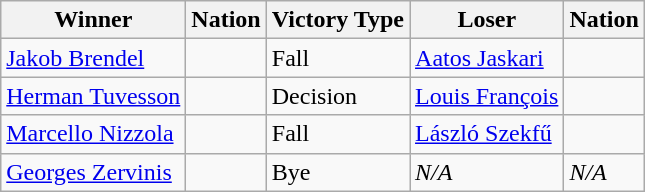<table class="wikitable sortable" style="text-align:left;">
<tr>
<th>Winner</th>
<th>Nation</th>
<th>Victory Type</th>
<th>Loser</th>
<th>Nation</th>
</tr>
<tr>
<td><a href='#'>Jakob Brendel</a></td>
<td></td>
<td>Fall</td>
<td><a href='#'>Aatos Jaskari</a></td>
<td></td>
</tr>
<tr>
<td><a href='#'>Herman Tuvesson</a></td>
<td></td>
<td>Decision</td>
<td><a href='#'>Louis François</a></td>
<td></td>
</tr>
<tr>
<td><a href='#'>Marcello Nizzola</a></td>
<td></td>
<td>Fall</td>
<td><a href='#'>László Szekfű</a></td>
<td></td>
</tr>
<tr>
<td><a href='#'>Georges Zervinis</a></td>
<td></td>
<td>Bye</td>
<td><em>N/A</em></td>
<td><em>N/A</em></td>
</tr>
</table>
